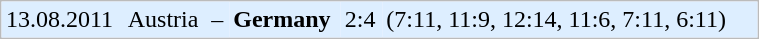<table style="background:#; border:1px #bbb solid;" cellpadding="3" cellspacing="0" width="40%">
<tr style="background:#DDEEFF;">
<td>13.08.2011</td>
<td>Austria</td>
<td>–</td>
<td><strong>Germany</strong></td>
<td>2:4</td>
<td>(7:11, 11:9, 12:14, 11:6, 7:11, 6:11)</td>
<td></td>
</tr>
</table>
